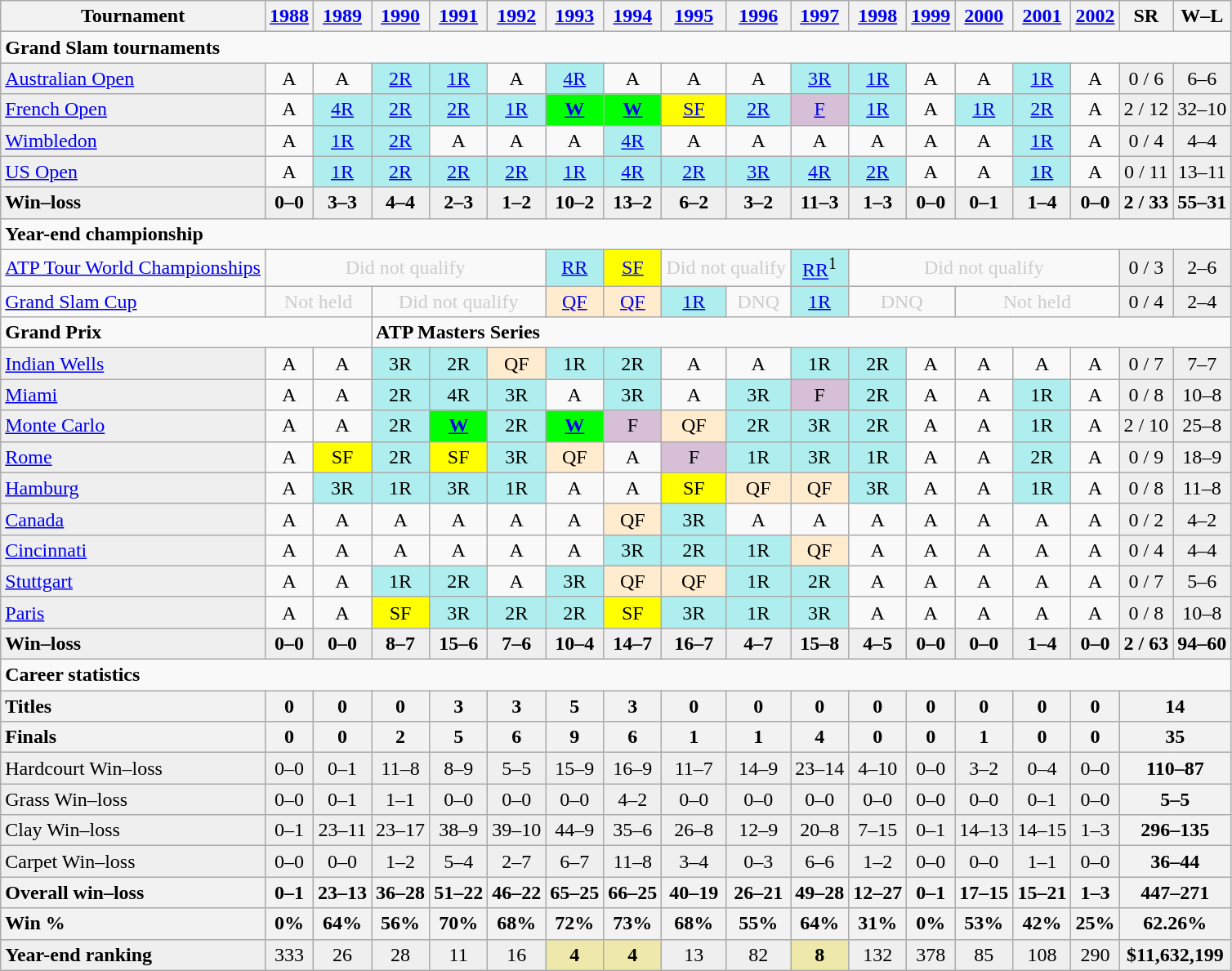<table class="wikitable">
<tr>
<th>Tournament</th>
<th><a href='#'>1988</a></th>
<th><a href='#'>1989</a></th>
<th><a href='#'>1990</a></th>
<th><a href='#'>1991</a></th>
<th><a href='#'>1992</a></th>
<th><a href='#'>1993</a></th>
<th><a href='#'>1994</a></th>
<th><a href='#'>1995</a></th>
<th><a href='#'>1996</a></th>
<th><a href='#'>1997</a></th>
<th><a href='#'>1998</a></th>
<th><a href='#'>1999</a></th>
<th><a href='#'>2000</a></th>
<th><a href='#'>2001</a></th>
<th><a href='#'>2002</a></th>
<th>SR</th>
<th>W–L</th>
</tr>
<tr>
<td colspan="18"><strong>Grand Slam tournaments</strong></td>
</tr>
<tr>
<td style="background:#efefef;"><a href='#'>Australian Open</a></td>
<td style="text-align:center;">A</td>
<td style="text-align:center;">A</td>
<td style="text-align:center; background:#afeeee;"><a href='#'>2R</a></td>
<td style="text-align:center; background:#afeeee;"><a href='#'>1R</a></td>
<td style="text-align:center;">A</td>
<td style="text-align:center; background:#afeeee;"><a href='#'>4R</a></td>
<td style="text-align:center;">A</td>
<td style="text-align:center;">A</td>
<td style="text-align:center;">A</td>
<td style="text-align:center; background:#afeeee;"><a href='#'>3R</a></td>
<td style="text-align:center; background:#afeeee;"><a href='#'>1R</a></td>
<td style="text-align:center;">A</td>
<td style="text-align:center;">A</td>
<td style="text-align:center; background:#afeeee;"><a href='#'>1R</a></td>
<td style="text-align:center;">A</td>
<td style="text-align:center; background:#efefef;">0 / 6</td>
<td style="text-align:center; background:#efefef;">6–6</td>
</tr>
<tr>
<td style="background:#efefef;"><a href='#'>French Open</a></td>
<td style="text-align:center;">A</td>
<td style="text-align:center; background:#afeeee;"><a href='#'>4R</a></td>
<td style="text-align:center; background:#afeeee;"><a href='#'>2R</a></td>
<td style="text-align:center; background:#afeeee;"><a href='#'>2R</a></td>
<td style="text-align:center; background:#afeeee;"><a href='#'>1R</a></td>
<td style="text-align:center; background:#0f0;"><strong><a href='#'>W</a></strong></td>
<td style="text-align:center; background:#0f0;"><strong><a href='#'>W</a></strong></td>
<td style="text-align:center; background:yellow;"><a href='#'>SF</a></td>
<td style="text-align:center; background:#afeeee;"><a href='#'>2R</a></td>
<td style="text-align:center; background:thistle;"><a href='#'>F</a></td>
<td style="text-align:center; background:#afeeee;"><a href='#'>1R</a></td>
<td style="text-align:center;">A</td>
<td style="text-align:center; background:#afeeee;"><a href='#'>1R</a></td>
<td style="text-align:center; background:#afeeee;"><a href='#'>2R</a></td>
<td style="text-align:center;">A</td>
<td style="text-align:center; background:#efefef;">2 / 12</td>
<td style="text-align:center; background:#efefef;">32–10</td>
</tr>
<tr>
<td style="background:#efefef;"><a href='#'>Wimbledon</a></td>
<td style="text-align:center;">A</td>
<td style="text-align:center; background:#afeeee;"><a href='#'>1R</a></td>
<td style="text-align:center; background:#afeeee;"><a href='#'>2R</a></td>
<td style="text-align:center;">A</td>
<td style="text-align:center;">A</td>
<td style="text-align:center;">A</td>
<td style="text-align:center; background:#afeeee;"><a href='#'>4R</a></td>
<td style="text-align:center;">A</td>
<td style="text-align:center;">A</td>
<td style="text-align:center;">A</td>
<td style="text-align:center;">A</td>
<td style="text-align:center;">A</td>
<td style="text-align:center;">A</td>
<td style="text-align:center; background:#afeeee;"><a href='#'>1R</a></td>
<td style="text-align:center;">A</td>
<td style="text-align:center; background:#efefef;">0 / 4</td>
<td style="text-align:center; background:#efefef;">4–4</td>
</tr>
<tr>
<td style="background:#efefef;"><a href='#'>US Open</a></td>
<td style="text-align:center;">A</td>
<td style="text-align:center; background:#afeeee;"><a href='#'>1R</a></td>
<td style="text-align:center; background:#afeeee;"><a href='#'>2R</a></td>
<td style="text-align:center; background:#afeeee;"><a href='#'>2R</a></td>
<td style="text-align:center; background:#afeeee;"><a href='#'>2R</a></td>
<td style="text-align:center; background:#afeeee;"><a href='#'>1R</a></td>
<td style="text-align:center; background:#afeeee;"><a href='#'>4R</a></td>
<td style="text-align:center; background:#afeeee;"><a href='#'>2R</a></td>
<td style="text-align:center; background:#afeeee;"><a href='#'>3R</a></td>
<td style="text-align:center; background:#afeeee;"><a href='#'>4R</a></td>
<td style="text-align:center; background:#afeeee;"><a href='#'>2R</a></td>
<td style="text-align:center;">A</td>
<td style="text-align:center;">A</td>
<td style="text-align:center; background:#afeeee;"><a href='#'>1R</a></td>
<td style="text-align:center;">A</td>
<td style="text-align:center; background:#efefef;">0 / 11</td>
<td style="text-align:center; background:#efefef;">13–11</td>
</tr>
<tr>
<td style="background:#EFEFEF;"><strong>Win–loss</strong></td>
<td style="text-align:center; background:#efefef;"><strong>0–0</strong></td>
<td style="text-align:center; background:#efefef;"><strong>3–3</strong></td>
<td style="text-align:center; background:#efefef;"><strong>4–4</strong></td>
<td style="text-align:center; background:#efefef;"><strong>2–3</strong></td>
<td style="text-align:center; background:#efefef;"><strong>1–2</strong></td>
<td style="text-align:center; background:#efefef;"><strong>10–2</strong></td>
<td style="text-align:center; background:#efefef;"><strong>13–2</strong></td>
<td style="text-align:center; background:#efefef;"><strong>6–2</strong></td>
<td style="text-align:center; background:#efefef;"><strong>3–2</strong></td>
<td style="text-align:center; background:#efefef;"><strong>11–3</strong></td>
<td style="text-align:center; background:#efefef;"><strong>1–3</strong></td>
<td style="text-align:center; background:#efefef;"><strong>0–0</strong></td>
<td style="text-align:center; background:#efefef;"><strong>0–1</strong></td>
<td style="text-align:center; background:#efefef;"><strong>1–4</strong></td>
<td style="text-align:center; background:#efefef;"><strong>0–0</strong></td>
<td style="text-align:center; background:#efefef;"><strong>2 / 33</strong></td>
<td style="text-align:center; background:#efefef;"><strong>55–31</strong></td>
</tr>
<tr>
<td colspan="18"><strong>Year-end championship</strong></td>
</tr>
<tr>
<td align="left"><a href='#'>ATP Tour World Championships</a></td>
<td colspan="5" style="text-align:center; color:#ccc;">Did not qualify</td>
<td style="text-align:center; background:#afeeee;"><a href='#'>RR</a></td>
<td style="text-align:center; background:yellow;"><a href='#'>SF</a></td>
<td colspan="2" style="text-align:center; color:#ccc;">Did not qualify</td>
<td style="text-align:center; background:#afeeee;"><a href='#'>RR</a><sup>1</sup></td>
<td colspan="5" style="text-align:center; color:#ccc;">Did not qualify</td>
<td style="text-align:center; background:#efefef;">0 / 3</td>
<td style="text-align:center; background:#efefef;">2–6</td>
</tr>
<tr>
<td align="left"><a href='#'>Grand Slam Cup</a></td>
<td colspan="2" style="text-align:center; color:#ccc;">Not held</td>
<td colspan="3" style="text-align:center; color:#ccc;">Did not qualify</td>
<td style="text-align:center; background:#ffebcd;"><a href='#'>QF</a></td>
<td style="text-align:center; background:#ffebcd;"><a href='#'>QF</a></td>
<td style="text-align:center; background:#afeeee;"><a href='#'>1R</a></td>
<td style="text-align:center; color:#ccc;">DNQ</td>
<td style="text-align:center; background:#afeeee;"><a href='#'>1R</a></td>
<td colspan="2" style="text-align:center; color:#ccc;">DNQ</td>
<td colspan="3" style="text-align:center; color:#ccc;">Not held</td>
<td style="text-align:center; background:#efefef;">0 / 4</td>
<td style="text-align:center; background:#efefef;">2–4</td>
</tr>
<tr>
<td colspan=3 align="left"><strong>Grand Prix</strong></td>
<td colspan="15"><strong>ATP Masters Series</strong></td>
</tr>
<tr>
<td style="background:#EFEFEF;"><a href='#'>Indian Wells</a></td>
<td style="text-align:center;">A</td>
<td style="text-align:center;">A</td>
<td style="text-align:center; background:#afeeee;">3R</td>
<td style="text-align:center; background:#afeeee;">2R</td>
<td style="text-align:center; background:#ffebcd;">QF</td>
<td style="text-align:center; background:#afeeee;">1R</td>
<td style="text-align:center; background:#afeeee;">2R</td>
<td style="text-align:center;">A</td>
<td style="text-align:center;">A</td>
<td style="text-align:center; background:#afeeee;">1R</td>
<td style="text-align:center; background:#afeeee;">2R</td>
<td style="text-align:center;">A</td>
<td style="text-align:center;">A</td>
<td style="text-align:center;">A</td>
<td style="text-align:center;">A</td>
<td style="text-align:center; background:#efefef;">0 / 7</td>
<td style="text-align:center; background:#efefef;">7–7</td>
</tr>
<tr>
<td style="background:#EFEFEF;"><a href='#'>Miami</a></td>
<td style="text-align:center;">A</td>
<td style="text-align:center;">A</td>
<td style="text-align:center; background:#afeeee;">2R</td>
<td style="text-align:center; background:#afeeee;">4R</td>
<td style="text-align:center; background:#afeeee;">3R</td>
<td style="text-align:center;">A</td>
<td style="text-align:center; background:#afeeee;">3R</td>
<td style="text-align:center;">A</td>
<td style="text-align:center; background:#afeeee;">3R</td>
<td style="text-align:center; background:thistle;">F</td>
<td style="text-align:center; background:#afeeee;">2R</td>
<td style="text-align:center;">A</td>
<td style="text-align:center;">A</td>
<td style="text-align:center; background:#afeeee;">1R</td>
<td style="text-align:center;">A</td>
<td style="text-align:center; background:#efefef;">0 / 8</td>
<td style="text-align:center; background:#efefef;">10–8</td>
</tr>
<tr>
<td style="background:#EFEFEF;"><a href='#'>Monte Carlo</a></td>
<td style="text-align:center;">A</td>
<td style="text-align:center;">A</td>
<td style="text-align:center; background:#afeeee;">2R</td>
<td style="text-align:center; background:#0f0;"><strong><a href='#'>W</a></strong></td>
<td style="text-align:center; background:#afeeee;">2R</td>
<td style="text-align:center; background:#0f0;"><strong><a href='#'>W</a></strong></td>
<td style="text-align:center; background:thistle;">F</td>
<td style="text-align:center; background:#ffebcd;">QF</td>
<td style="text-align:center; background:#afeeee;">2R</td>
<td style="text-align:center; background:#afeeee;">3R</td>
<td style="text-align:center; background:#afeeee;">2R</td>
<td style="text-align:center;">A</td>
<td style="text-align:center;">A</td>
<td style="text-align:center; background:#afeeee;">1R</td>
<td style="text-align:center;">A</td>
<td style="text-align:center; background:#efefef;">2 / 10</td>
<td style="text-align:center; background:#efefef;">25–8</td>
</tr>
<tr>
<td style="background:#EFEFEF;"><a href='#'>Rome</a></td>
<td style="text-align:center;">A</td>
<td style="text-align:center; background:yellow;">SF</td>
<td style="text-align:center; background:#afeeee;">2R</td>
<td style="text-align:center; background:yellow;">SF</td>
<td style="text-align:center; background:#afeeee;">3R</td>
<td style="text-align:center; background:#ffebcd;">QF</td>
<td style="text-align:center;">A</td>
<td style="text-align:center; background:thistle;">F</td>
<td style="text-align:center; background:#afeeee;">1R</td>
<td style="text-align:center; background:#afeeee;">3R</td>
<td style="text-align:center; background:#afeeee;">1R</td>
<td style="text-align:center;">A</td>
<td style="text-align:center;">A</td>
<td style="text-align:center; background:#afeeee;">2R</td>
<td style="text-align:center;">A</td>
<td style="text-align:center; background:#efefef;">0 / 9</td>
<td style="text-align:center; background:#efefef;">18–9</td>
</tr>
<tr>
<td style="background:#EFEFEF;"><a href='#'>Hamburg</a></td>
<td style="text-align:center;">A</td>
<td style="text-align:center; background:#afeeee;">3R</td>
<td style="text-align:center; background:#afeeee;">1R</td>
<td style="text-align:center; background:#afeeee;">3R</td>
<td style="text-align:center; background:#afeeee;">1R</td>
<td style="text-align:center;">A</td>
<td style="text-align:center;">A</td>
<td style="text-align:center; background:yellow;">SF</td>
<td style="text-align:center; background:#ffebcd;">QF</td>
<td style="text-align:center; background:#ffebcd;">QF</td>
<td style="text-align:center; background:#afeeee;">3R</td>
<td style="text-align:center;">A</td>
<td style="text-align:center;">A</td>
<td style="text-align:center; background:#afeeee;">1R</td>
<td style="text-align:center;">A</td>
<td style="text-align:center; background:#efefef;">0 / 8</td>
<td style="text-align:center; background:#efefef;">11–8</td>
</tr>
<tr>
<td style="background:#EFEFEF;"><a href='#'>Canada</a></td>
<td style="text-align:center;">A</td>
<td style="text-align:center;">A</td>
<td style="text-align:center;">A</td>
<td style="text-align:center;">A</td>
<td style="text-align:center;">A</td>
<td style="text-align:center;">A</td>
<td style="text-align:center; background:#ffebcd;">QF</td>
<td style="text-align:center; background:#afeeee;">3R</td>
<td style="text-align:center;">A</td>
<td style="text-align:center;">A</td>
<td style="text-align:center;">A</td>
<td style="text-align:center;">A</td>
<td style="text-align:center;">A</td>
<td style="text-align:center;">A</td>
<td style="text-align:center;">A</td>
<td style="text-align:center; background:#efefef;">0 / 2</td>
<td style="text-align:center; background:#efefef;">4–2</td>
</tr>
<tr>
<td style="background:#EFEFEF;"><a href='#'>Cincinnati</a></td>
<td style="text-align:center;">A</td>
<td style="text-align:center;">A</td>
<td style="text-align:center;">A</td>
<td style="text-align:center;">A</td>
<td style="text-align:center;">A</td>
<td style="text-align:center;">A</td>
<td style="text-align:center; background:#afeeee;">3R</td>
<td style="text-align:center; background:#afeeee;">2R</td>
<td style="text-align:center; background:#afeeee;">1R</td>
<td style="text-align:center; background:#ffebcd;">QF</td>
<td style="text-align:center;">A</td>
<td style="text-align:center;">A</td>
<td style="text-align:center;">A</td>
<td style="text-align:center;">A</td>
<td style="text-align:center;">A</td>
<td style="text-align:center; background:#efefef;">0 / 4</td>
<td style="text-align:center; background:#efefef;">4–4</td>
</tr>
<tr>
<td style="background:#EFEFEF;"><a href='#'>Stuttgart</a></td>
<td style="text-align:center;">A</td>
<td style="text-align:center;">A</td>
<td style="text-align:center; background:#afeeee;">1R</td>
<td style="text-align:center; background:#afeeee;">2R</td>
<td style="text-align:center;">A</td>
<td style="text-align:center; background:#afeeee;">3R</td>
<td style="text-align:center; background:#ffebcd;">QF</td>
<td style="text-align:center; background:#ffebcd;">QF</td>
<td style="text-align:center; background:#afeeee;">1R</td>
<td style="text-align:center; background:#afeeee;">2R</td>
<td style="text-align:center;">A</td>
<td style="text-align:center;">A</td>
<td style="text-align:center;">A</td>
<td style="text-align:center;">A</td>
<td style="text-align:center;">A</td>
<td style="text-align:center; background:#efefef;">0 / 7</td>
<td style="text-align:center; background:#efefef;">5–6</td>
</tr>
<tr>
<td style="background:#EFEFEF;"><a href='#'>Paris</a></td>
<td style="text-align:center;">A</td>
<td style="text-align:center;">A</td>
<td style="text-align:center; background:yellow;">SF</td>
<td style="text-align:center; background:#afeeee;">3R</td>
<td style="text-align:center; background:#afeeee;">2R</td>
<td style="text-align:center; background:#afeeee;">2R</td>
<td style="text-align:center; background:yellow;">SF</td>
<td style="text-align:center; background:#afeeee;">3R</td>
<td style="text-align:center; background:#afeeee;">1R</td>
<td style="text-align:center; background:#afeeee;">3R</td>
<td style="text-align:center;">A</td>
<td style="text-align:center;">A</td>
<td style="text-align:center;">A</td>
<td style="text-align:center;">A</td>
<td style="text-align:center;">A</td>
<td style="text-align:center; background:#efefef;">0 / 8</td>
<td style="text-align:center; background:#efefef;">10–8</td>
</tr>
<tr style="background:#efefef;">
<td style="background:#EFEFEF;"><strong>Win–loss</strong></td>
<td style="text-align:center;"><strong>0–0</strong></td>
<td style="text-align:center;"><strong>0–0</strong></td>
<td style="text-align:center;"><strong>8–7</strong></td>
<td style="text-align:center;"><strong>15–6</strong></td>
<td style="text-align:center;"><strong>7–6</strong></td>
<td style="text-align:center;"><strong>10–4</strong></td>
<td style="text-align:center;"><strong>14–7</strong></td>
<td style="text-align:center;"><strong>16–7</strong></td>
<td style="text-align:center;"><strong>4–7</strong></td>
<td style="text-align:center;"><strong>15–8</strong></td>
<td style="text-align:center;"><strong>4–5</strong></td>
<td style="text-align:center;"><strong>0–0</strong></td>
<td style="text-align:center;"><strong>0–0</strong></td>
<td style="text-align:center;"><strong>1–4</strong></td>
<td style="text-align:center;"><strong>0–0</strong></td>
<td style="text-align:center;"><strong>2 / 63</strong></td>
<td style="text-align:center;"><strong>94–60</strong></td>
</tr>
<tr>
<td colspan=18 align=left><strong>Career statistics</strong></td>
</tr>
<tr bgcolor=efefef>
<th style=text-align:left>Titles</th>
<th>0</th>
<th>0</th>
<th>0</th>
<th>3</th>
<th>3</th>
<th>5</th>
<th>3</th>
<th>0</th>
<th>0</th>
<th>0</th>
<th>0</th>
<th>0</th>
<th>0</th>
<th>0</th>
<th>0</th>
<th colspan=2>14</th>
</tr>
<tr>
<th style=text-align:left>Finals</th>
<th>0</th>
<th>0</th>
<th>2</th>
<th>5</th>
<th>6</th>
<th>9</th>
<th>6</th>
<th>1</th>
<th>1</th>
<th>4</th>
<th>0</th>
<th>0</th>
<th>1</th>
<th>0</th>
<th>0</th>
<th colspan=2>35</th>
</tr>
<tr bgcolor=efefef>
<td align=left>Hardcourt Win–loss</td>
<td style="text-align:center;">0–0</td>
<td style="text-align:center;">0–1</td>
<td style="text-align:center;">11–8</td>
<td style="text-align:center;">8–9</td>
<td style="text-align:center;">5–5</td>
<td style="text-align:center;">15–9</td>
<td style="text-align:center;">16–9</td>
<td style="text-align:center;">11–7</td>
<td style="text-align:center;">14–9</td>
<td style="text-align:center;">23–14</td>
<td style="text-align:center;">4–10</td>
<td style="text-align:center;">0–0</td>
<td style="text-align:center;">3–2</td>
<td style="text-align:center;">0–4</td>
<td style="text-align:center;">0–0</td>
<th colspan=2>110–87</th>
</tr>
<tr bgcolor=efefef>
<td align=left>Grass Win–loss</td>
<td style="text-align:center;">0–0</td>
<td style="text-align:center;">0–1</td>
<td style="text-align:center;">1–1</td>
<td style="text-align:center;">0–0</td>
<td style="text-align:center;">0–0</td>
<td style="text-align:center;">0–0</td>
<td style="text-align:center;">4–2</td>
<td style="text-align:center;">0–0</td>
<td style="text-align:center;">0–0</td>
<td style="text-align:center;">0–0</td>
<td style="text-align:center;">0–0</td>
<td style="text-align:center;">0–0</td>
<td style="text-align:center;">0–0</td>
<td style="text-align:center;">0–1</td>
<td style="text-align:center;">0–0</td>
<th colspan=2>5–5</th>
</tr>
<tr bgcolor=efefef>
<td align=left>Clay Win–loss</td>
<td style="text-align:center;">0–1</td>
<td style="text-align:center;">23–11</td>
<td style="text-align:center;">23–17</td>
<td style="text-align:center;">38–9</td>
<td style="text-align:center;">39–10</td>
<td style="text-align:center;">44–9</td>
<td style="text-align:center;">35–6</td>
<td style="text-align:center;">26–8</td>
<td style="text-align:center;">12–9</td>
<td style="text-align:center;">20–8</td>
<td style="text-align:center;">7–15</td>
<td style="text-align:center;">0–1</td>
<td style="text-align:center;">14–13</td>
<td style="text-align:center;">14–15</td>
<td style="text-align:center;">1–3</td>
<th colspan=2>296–135</th>
</tr>
<tr bgcolor=efefef>
<td align=left>Carpet Win–loss</td>
<td style="text-align:center;">0–0</td>
<td style="text-align:center;">0–0</td>
<td style="text-align:center;">1–2</td>
<td style="text-align:center;">5–4</td>
<td style="text-align:center;">2–7</td>
<td style="text-align:center;">6–7</td>
<td style="text-align:center;">11–8</td>
<td style="text-align:center;">3–4</td>
<td style="text-align:center;">0–3</td>
<td style="text-align:center;">6–6</td>
<td style="text-align:center;">1–2</td>
<td style="text-align:center;">0–0</td>
<td style="text-align:center;">0–0</td>
<td style="text-align:center;">1–1</td>
<td style="text-align:center;">0–0</td>
<th colspan=2>36–44</th>
</tr>
<tr>
<th style=text-align:left>Overall win–loss</th>
<th>0–1</th>
<th>23–13</th>
<th>36–28</th>
<th>51–22</th>
<th>46–22</th>
<th>65–25</th>
<th>66–25</th>
<th>40–19</th>
<th>26–21</th>
<th>49–28</th>
<th>12–27</th>
<th>0–1</th>
<th>17–15</th>
<th>15–21</th>
<th>1–3</th>
<th colspan=2>447–271</th>
</tr>
<tr>
<th style=text-align:left>Win %</th>
<th>0%</th>
<th>64%</th>
<th>56%</th>
<th>70%</th>
<th>68%</th>
<th>72%</th>
<th>73%</th>
<th>68%</th>
<th>55%</th>
<th>64%</th>
<th>31%</th>
<th>0%</th>
<th>53%</th>
<th>42%</th>
<th>25%</th>
<th colspan=2>62.26%</th>
</tr>
<tr>
<td style="background:#EFEFEF;"><strong>Year-end ranking</strong></td>
<td style="text-align:center; background:#efefef;">333</td>
<td style="text-align:center; background:#efefef;">26</td>
<td style="text-align:center; background:#efefef;">28</td>
<td style="text-align:center; background:#efefef;">11</td>
<td style="text-align:center; background:#efefef;">16</td>
<td style="text-align:center; background:#eee8aa;"><strong>4</strong></td>
<td style="text-align:center; background:#eee8aa;"><strong>4</strong></td>
<td style="text-align:center; background:#efefef;">13</td>
<td style="text-align:center; background:#efefef;">82</td>
<td style="text-align:center; background:#eee8aa;"><strong>8</strong></td>
<td style="text-align:center; background:#efefef;">132</td>
<td style="text-align:center; background:#efefef;">378</td>
<td style="text-align:center; background:#efefef;">85</td>
<td style="text-align:center; background:#efefef;">108</td>
<td style="text-align:center; background:#efefef;">290</td>
<td colspan="2" style="text-align:center; background:#efefef;"><strong>$11,632,199</strong></td>
</tr>
</table>
